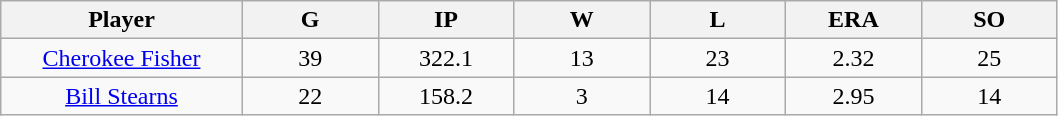<table class="wikitable sortable">
<tr>
<th bgcolor="#DDDDFF" width="16%">Player</th>
<th bgcolor="#DDDDFF" width="9%">G</th>
<th bgcolor="#DDDDFF" width="9%">IP</th>
<th bgcolor="#DDDDFF" width="9%">W</th>
<th bgcolor="#DDDDFF" width="9%">L</th>
<th bgcolor="#DDDDFF" width="9%">ERA</th>
<th bgcolor="#DDDDFF" width="9%">SO</th>
</tr>
<tr align=center>
<td><a href='#'>Cherokee Fisher</a></td>
<td>39</td>
<td>322.1</td>
<td>13</td>
<td>23</td>
<td>2.32</td>
<td>25</td>
</tr>
<tr align=center>
<td><a href='#'>Bill Stearns</a></td>
<td>22</td>
<td>158.2</td>
<td>3</td>
<td>14</td>
<td>2.95</td>
<td>14</td>
</tr>
</table>
